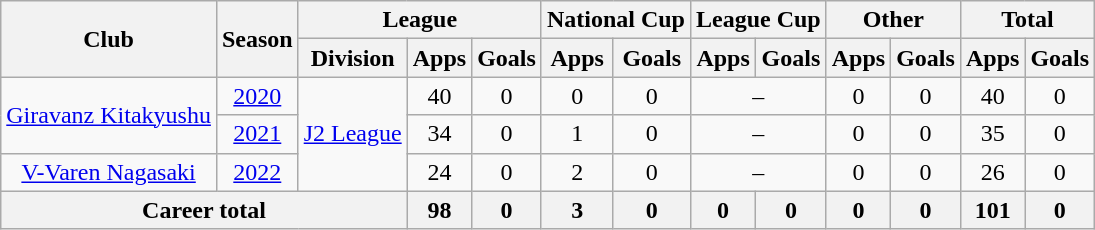<table class="wikitable" style="text-align: center">
<tr>
<th rowspan="2">Club</th>
<th rowspan="2">Season</th>
<th colspan="3">League</th>
<th colspan="2">National Cup</th>
<th colspan="2">League Cup</th>
<th colspan="2">Other</th>
<th colspan="2">Total</th>
</tr>
<tr>
<th>Division</th>
<th>Apps</th>
<th>Goals</th>
<th>Apps</th>
<th>Goals</th>
<th>Apps</th>
<th>Goals</th>
<th>Apps</th>
<th>Goals</th>
<th>Apps</th>
<th>Goals</th>
</tr>
<tr>
<td rowspan="2"><a href='#'>Giravanz Kitakyushu</a></td>
<td><a href='#'>2020</a></td>
<td rowspan="3"><a href='#'>J2 League</a></td>
<td>40</td>
<td>0</td>
<td>0</td>
<td>0</td>
<td colspan="2">–</td>
<td>0</td>
<td>0</td>
<td>40</td>
<td>0</td>
</tr>
<tr>
<td><a href='#'>2021</a></td>
<td>34</td>
<td>0</td>
<td>1</td>
<td>0</td>
<td colspan="2">–</td>
<td>0</td>
<td>0</td>
<td>35</td>
<td>0</td>
</tr>
<tr>
<td><a href='#'>V-Varen Nagasaki</a></td>
<td><a href='#'>2022</a></td>
<td>24</td>
<td>0</td>
<td>2</td>
<td>0</td>
<td colspan="2">–</td>
<td>0</td>
<td>0</td>
<td>26</td>
<td>0</td>
</tr>
<tr>
<th colspan="3">Career total</th>
<th>98</th>
<th>0</th>
<th>3</th>
<th>0</th>
<th>0</th>
<th>0</th>
<th>0</th>
<th>0</th>
<th>101</th>
<th>0</th>
</tr>
</table>
